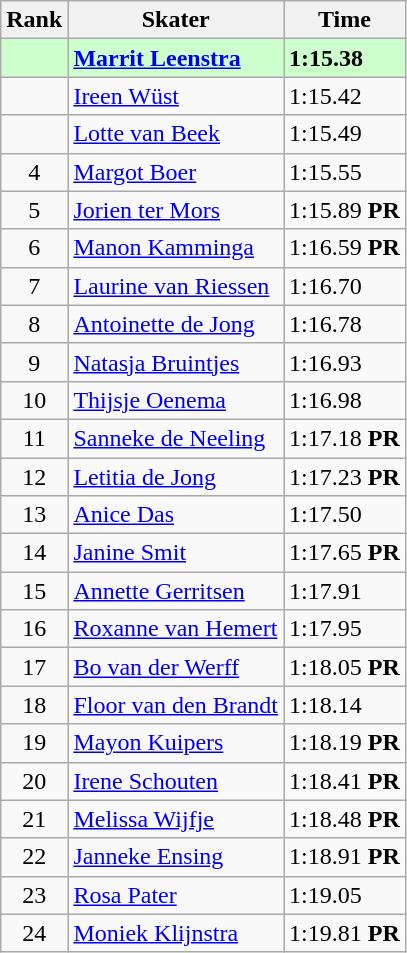<table class="wikitable">
<tr>
<th>Rank</th>
<th>Skater</th>
<th>Time</th>
</tr>
<tr bgcolor=ccffcc>
<td align="center"></td>
<td><strong><a href='#'>Marrit Leenstra</a></strong></td>
<td><strong>1:15.38</strong></td>
</tr>
<tr>
<td align="center"></td>
<td><a href='#'>Ireen Wüst</a></td>
<td>1:15.42</td>
</tr>
<tr>
<td align="center"></td>
<td><a href='#'>Lotte van Beek</a></td>
<td>1:15.49</td>
</tr>
<tr>
<td align="center">4</td>
<td><a href='#'>Margot Boer</a></td>
<td>1:15.55</td>
</tr>
<tr>
<td align="center">5</td>
<td><a href='#'>Jorien ter Mors</a></td>
<td>1:15.89 <strong>PR</strong></td>
</tr>
<tr>
<td align="center">6</td>
<td><a href='#'>Manon Kamminga</a></td>
<td>1:16.59 <strong>PR</strong></td>
</tr>
<tr>
<td align="center">7</td>
<td><a href='#'>Laurine van Riessen</a></td>
<td>1:16.70</td>
</tr>
<tr>
<td align="center">8</td>
<td><a href='#'>Antoinette de Jong</a></td>
<td>1:16.78</td>
</tr>
<tr>
<td align="center">9</td>
<td><a href='#'>Natasja Bruintjes</a></td>
<td>1:16.93</td>
</tr>
<tr>
<td align="center">10</td>
<td><a href='#'>Thijsje Oenema</a></td>
<td>1:16.98</td>
</tr>
<tr>
<td align="center">11</td>
<td><a href='#'>Sanneke de Neeling</a></td>
<td>1:17.18 <strong>PR</strong></td>
</tr>
<tr>
<td align="center">12</td>
<td><a href='#'>Letitia de Jong</a></td>
<td>1:17.23 <strong>PR</strong></td>
</tr>
<tr>
<td align="center">13</td>
<td><a href='#'>Anice Das</a></td>
<td>1:17.50</td>
</tr>
<tr>
<td align="center">14</td>
<td><a href='#'>Janine Smit</a></td>
<td>1:17.65 <strong>PR</strong></td>
</tr>
<tr>
<td align="center">15</td>
<td><a href='#'>Annette Gerritsen</a></td>
<td>1:17.91</td>
</tr>
<tr>
<td align="center">16</td>
<td><a href='#'>Roxanne van Hemert</a></td>
<td>1:17.95</td>
</tr>
<tr>
<td align="center">17</td>
<td><a href='#'>Bo van der Werff</a></td>
<td>1:18.05 <strong>PR</strong></td>
</tr>
<tr>
<td align="center">18</td>
<td><a href='#'>Floor van den Brandt</a></td>
<td>1:18.14</td>
</tr>
<tr>
<td align="center">19</td>
<td><a href='#'>Mayon Kuipers</a></td>
<td>1:18.19 <strong>PR</strong></td>
</tr>
<tr>
<td align="center">20</td>
<td><a href='#'>Irene Schouten</a></td>
<td>1:18.41 <strong>PR</strong></td>
</tr>
<tr>
<td align="center">21</td>
<td><a href='#'>Melissa Wijfje</a></td>
<td>1:18.48 <strong>PR</strong></td>
</tr>
<tr>
<td align="center">22</td>
<td><a href='#'>Janneke Ensing</a></td>
<td>1:18.91 <strong>PR</strong></td>
</tr>
<tr>
<td align="center">23</td>
<td><a href='#'>Rosa Pater</a></td>
<td>1:19.05</td>
</tr>
<tr>
<td align="center">24</td>
<td><a href='#'>Moniek Klijnstra</a></td>
<td>1:19.81 <strong>PR</strong></td>
</tr>
</table>
